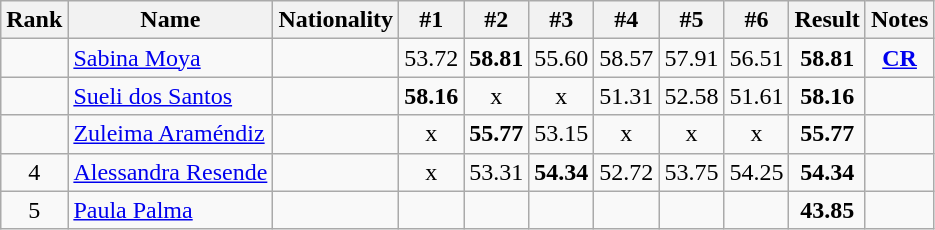<table class="wikitable sortable" style="text-align:center">
<tr>
<th>Rank</th>
<th>Name</th>
<th>Nationality</th>
<th>#1</th>
<th>#2</th>
<th>#3</th>
<th>#4</th>
<th>#5</th>
<th>#6</th>
<th>Result</th>
<th>Notes</th>
</tr>
<tr>
<td></td>
<td align=left><a href='#'>Sabina Moya</a></td>
<td align=left></td>
<td>53.72</td>
<td><strong>58.81</strong></td>
<td>55.60</td>
<td>58.57</td>
<td>57.91</td>
<td>56.51</td>
<td><strong>58.81</strong></td>
<td><strong><a href='#'>CR</a></strong></td>
</tr>
<tr>
<td></td>
<td align=left><a href='#'>Sueli dos Santos</a></td>
<td align=left></td>
<td><strong>58.16</strong></td>
<td>x</td>
<td>x</td>
<td>51.31</td>
<td>52.58</td>
<td>51.61</td>
<td><strong>58.16</strong></td>
<td></td>
</tr>
<tr>
<td></td>
<td align=left><a href='#'>Zuleima Araméndiz</a></td>
<td align=left></td>
<td>x</td>
<td><strong>55.77</strong></td>
<td>53.15</td>
<td>x</td>
<td>x</td>
<td>x</td>
<td><strong>55.77</strong></td>
<td></td>
</tr>
<tr>
<td>4</td>
<td align=left><a href='#'>Alessandra Resende</a></td>
<td align=left></td>
<td>x</td>
<td>53.31</td>
<td><strong>54.34</strong></td>
<td>52.72</td>
<td>53.75</td>
<td>54.25</td>
<td><strong>54.34</strong></td>
<td></td>
</tr>
<tr>
<td>5</td>
<td align=left><a href='#'>Paula Palma</a></td>
<td align=left></td>
<td></td>
<td></td>
<td></td>
<td></td>
<td></td>
<td></td>
<td><strong>43.85</strong></td>
<td></td>
</tr>
</table>
